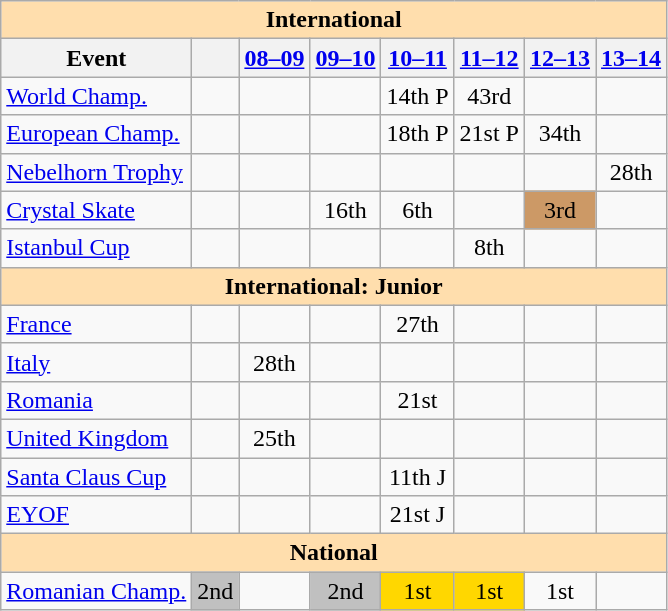<table class="wikitable" style="text-align:center">
<tr>
<th style="background-color: #ffdead; " colspan=8 align=center>International</th>
</tr>
<tr>
<th>Event</th>
<th></th>
<th><a href='#'>08–09</a></th>
<th><a href='#'>09–10</a></th>
<th><a href='#'>10–11</a></th>
<th><a href='#'>11–12</a></th>
<th><a href='#'>12–13</a></th>
<th><a href='#'>13–14</a></th>
</tr>
<tr>
<td align=left><a href='#'>World Champ.</a></td>
<td></td>
<td></td>
<td></td>
<td>14th P</td>
<td>43rd</td>
<td></td>
<td></td>
</tr>
<tr>
<td align=left><a href='#'>European Champ.</a></td>
<td></td>
<td></td>
<td></td>
<td>18th P</td>
<td>21st P</td>
<td>34th</td>
<td></td>
</tr>
<tr>
<td align=left><a href='#'>Nebelhorn Trophy</a></td>
<td></td>
<td></td>
<td></td>
<td></td>
<td></td>
<td></td>
<td>28th</td>
</tr>
<tr>
<td align=left><a href='#'>Crystal Skate</a></td>
<td></td>
<td></td>
<td>16th</td>
<td>6th</td>
<td></td>
<td bgcolor=cc9966>3rd</td>
<td></td>
</tr>
<tr>
<td align=left><a href='#'>Istanbul Cup</a></td>
<td></td>
<td></td>
<td></td>
<td></td>
<td>8th</td>
<td></td>
<td></td>
</tr>
<tr>
<th style="background-color: #ffdead; " colspan=8 align=center>International: Junior</th>
</tr>
<tr>
<td align=left> <a href='#'>France</a></td>
<td></td>
<td></td>
<td></td>
<td>27th</td>
<td></td>
<td></td>
<td></td>
</tr>
<tr>
<td align=left> <a href='#'>Italy</a></td>
<td></td>
<td>28th</td>
<td></td>
<td></td>
<td></td>
<td></td>
<td></td>
</tr>
<tr>
<td align=left> <a href='#'>Romania</a></td>
<td></td>
<td></td>
<td></td>
<td>21st</td>
<td></td>
<td></td>
<td></td>
</tr>
<tr>
<td align=left> <a href='#'>United Kingdom</a></td>
<td></td>
<td>25th</td>
<td></td>
<td></td>
<td></td>
<td></td>
<td></td>
</tr>
<tr>
<td align=left><a href='#'>Santa Claus Cup</a></td>
<td></td>
<td></td>
<td></td>
<td>11th J</td>
<td></td>
<td></td>
<td></td>
</tr>
<tr>
<td align=left><a href='#'>EYOF</a></td>
<td></td>
<td></td>
<td></td>
<td>21st J</td>
<td></td>
<td></td>
<td></td>
</tr>
<tr>
<th style="background-color: #ffdead; " colspan=8 align=center>National</th>
</tr>
<tr>
<td align=left><a href='#'>Romanian Champ.</a></td>
<td bgcolor=silver>2nd</td>
<td></td>
<td bgcolor=silver>2nd</td>
<td bgcolor=gold>1st</td>
<td bgcolor=gold>1st</td>
<td>1st</td>
<td></td>
</tr>
</table>
